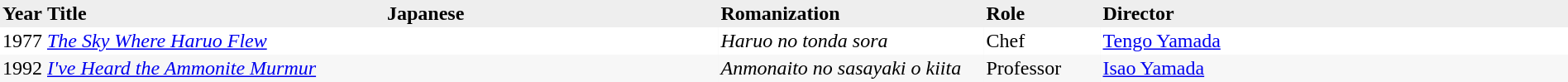<table cellpadding=2 style="width:100%; text-align:left; border-width:0px; border-collapse:collapse; background:#eee;">
<tr>
<th width=30>Year</th>
<th width=270>Title</th>
<th width=265>Japanese</th>
<th width=210>Romanization</th>
<th width=90>Role</th>
<th>Director</th>
</tr>
<tr style=background:#fff;>
<td align=center>1977</td>
<td><em><a href='#'>The Sky Where Haruo Flew</a></em></td>
<td></td>
<td><em>Haruo no tonda sora</em></td>
<td>Chef</td>
<td><a href='#'>Tengo Yamada</a></td>
</tr>
<tr style=background:#f7f7f7;>
<td align=center>1992</td>
<td><em><a href='#'>I've Heard the Ammonite Murmur</a></em></td>
<td></td>
<td><em>Anmonaito no sasayaki o kiita</em></td>
<td>Professor</td>
<td><a href='#'>Isao Yamada</a></td>
</tr>
</table>
